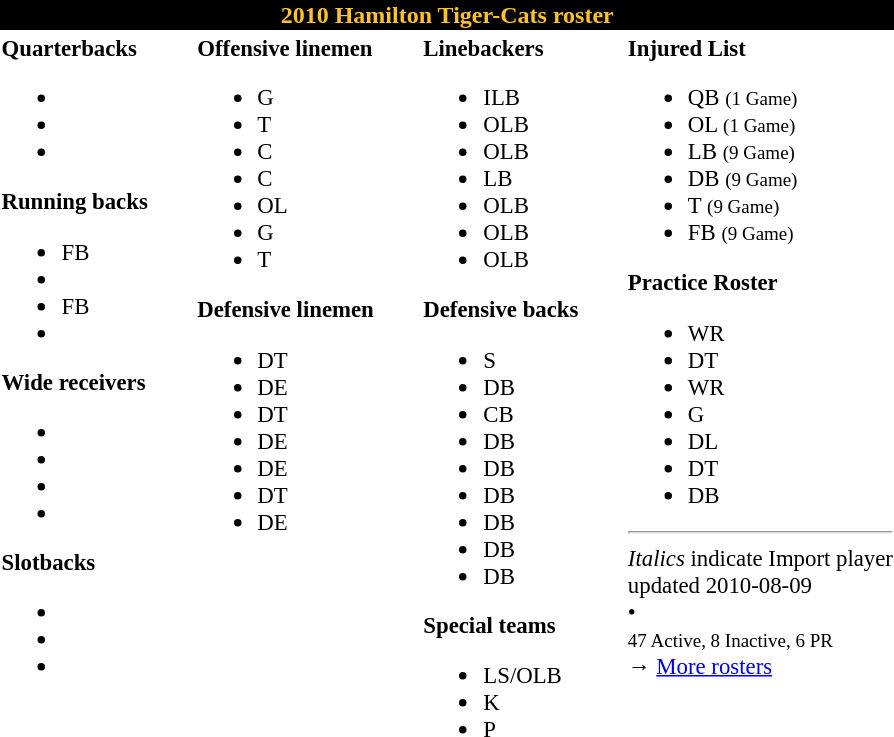<table class="toccolours" style="text-align: left;">
<tr>
<th colspan="7" style="background-color: black; color:#FFC12D; text-align: center">2010 Hamilton Tiger-Cats roster</th>
</tr>
<tr>
<td style="font-size: 95%;" valign="top"><strong>Quarterbacks</strong><br><ul><li></li><li></li><li></li></ul><strong>Running backs</strong><ul><li> FB</li><li></li><li> FB</li><li></li></ul><strong>Wide receivers</strong><ul><li></li><li></li><li></li><li></li></ul><strong>Slotbacks</strong><ul><li></li><li></li><li></li></ul></td>
<td style="width: 25px;"></td>
<td style="font-size: 95%;" valign="top"><strong>Offensive linemen</strong><br><ul><li> G</li><li> T</li><li> C</li><li> C</li><li> OL</li><li> G</li><li> T</li></ul><strong>Defensive linemen</strong><ul><li> DT</li><li> DE</li><li> DT</li><li> DE</li><li> DE</li><li> DT</li><li> DE</li></ul></td>
<td style="width: 25px;"></td>
<td style="font-size: 95%;" valign="top"><strong>Linebackers</strong><br><ul><li> ILB</li><li> OLB</li><li> OLB</li><li> LB</li><li> OLB</li><li> OLB</li><li> OLB</li></ul><strong>Defensive backs</strong><ul><li> S</li><li> DB</li><li> CB</li><li> DB</li><li> DB</li><li> DB</li><li> DB</li><li> DB</li><li> DB</li></ul><strong>Special teams</strong><ul><li> LS/OLB</li><li> K</li><li> P</li></ul></td>
<td style="width: 25px;"></td>
<td style="font-size: 95%;" valign="top"><strong>Injured List</strong><br><ul><li> QB  <small>(1 Game)</small></li><li> OL  <small>(1 Game)</small></li><li> LB  <small>(9 Game)</small></li><li> DB  <small>(9 Game)</small></li><li> T  <small>(9 Game)</small></li><li> FB  <small>(9 Game)</small></li></ul><strong>Practice Roster</strong><ul><li> WR</li><li> DT</li><li> WR</li><li> G</li><li> DL</li><li> DT</li><li> DB</li></ul><hr>
<em>Italics</em> indicate Import player<br>
<span></span> updated 2010-08-09<br>
<span></span> • <span></span><br>
<small>47 Active, 8 Inactive, 6 PR</small><br>→ <a href='#'>More rosters</a></td>
</tr>
<tr>
</tr>
</table>
